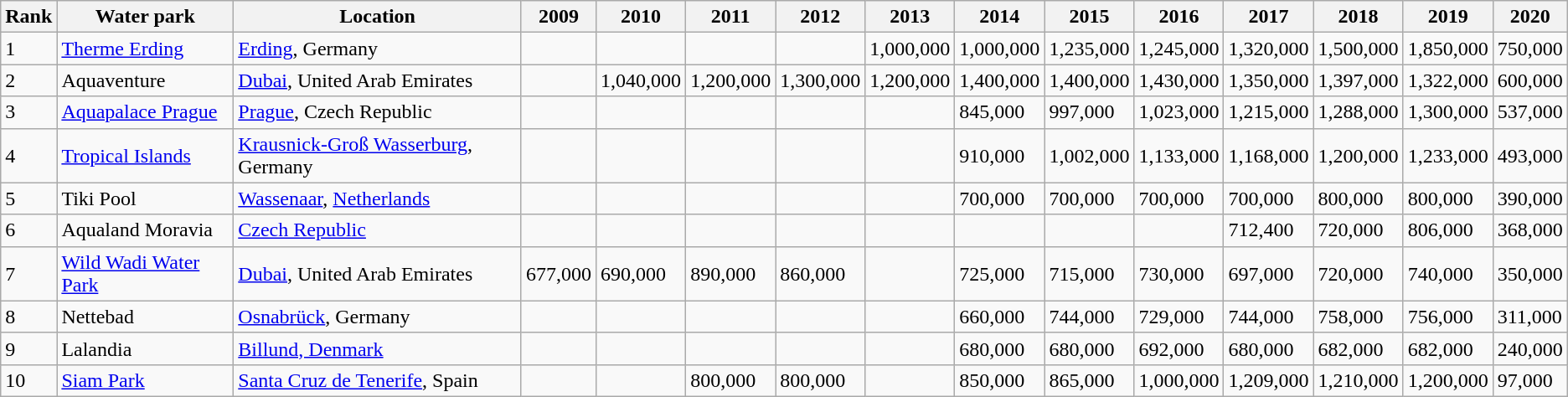<table class="wikitable sortable">
<tr>
<th>Rank</th>
<th>Water park</th>
<th>Location</th>
<th>2009</th>
<th>2010</th>
<th>2011 </th>
<th>2012</th>
<th>2013</th>
<th>2014</th>
<th>2015</th>
<th>2016</th>
<th>2017</th>
<th>2018</th>
<th>2019</th>
<th>2020</th>
</tr>
<tr>
<td>1</td>
<td><a href='#'>Therme Erding</a></td>
<td><a href='#'>Erding</a>, Germany</td>
<td></td>
<td></td>
<td></td>
<td></td>
<td>1,000,000</td>
<td>1,000,000</td>
<td>1,235,000</td>
<td>1,245,000</td>
<td>1,320,000</td>
<td>1,500,000</td>
<td>1,850,000</td>
<td>750,000</td>
</tr>
<tr>
<td>2</td>
<td>Aquaventure</td>
<td><a href='#'>Dubai</a>, United Arab Emirates</td>
<td></td>
<td>1,040,000</td>
<td>1,200,000</td>
<td>1,300,000</td>
<td>1,200,000</td>
<td>1,400,000</td>
<td>1,400,000</td>
<td>1,430,000</td>
<td>1,350,000</td>
<td>1,397,000</td>
<td>1,322,000</td>
<td>600,000</td>
</tr>
<tr>
<td>3</td>
<td><a href='#'>Aquapalace Prague</a></td>
<td><a href='#'>Prague</a>, Czech Republic</td>
<td></td>
<td></td>
<td></td>
<td></td>
<td></td>
<td>845,000</td>
<td>997,000</td>
<td>1,023,000</td>
<td>1,215,000</td>
<td>1,288,000</td>
<td>1,300,000</td>
<td>537,000</td>
</tr>
<tr>
<td>4</td>
<td><a href='#'>Tropical Islands</a></td>
<td><a href='#'>Krausnick-Groß Wasserburg</a>, Germany</td>
<td></td>
<td></td>
<td></td>
<td></td>
<td></td>
<td>910,000</td>
<td>1,002,000</td>
<td>1,133,000</td>
<td>1,168,000</td>
<td>1,200,000</td>
<td>1,233,000</td>
<td>493,000</td>
</tr>
<tr>
<td>5</td>
<td>Tiki Pool</td>
<td><a href='#'>Wassenaar</a>, <a href='#'>Netherlands</a></td>
<td></td>
<td></td>
<td></td>
<td></td>
<td></td>
<td>700,000</td>
<td>700,000</td>
<td>700,000</td>
<td>700,000</td>
<td>800,000</td>
<td>800,000</td>
<td>390,000</td>
</tr>
<tr>
<td>6</td>
<td>Aqualand Moravia</td>
<td><a href='#'>Czech Republic</a></td>
<td></td>
<td></td>
<td></td>
<td></td>
<td></td>
<td></td>
<td></td>
<td></td>
<td>712,400</td>
<td>720,000</td>
<td>806,000</td>
<td>368,000</td>
</tr>
<tr>
<td>7</td>
<td><a href='#'>Wild Wadi Water Park</a></td>
<td><a href='#'>Dubai</a>, United Arab Emirates</td>
<td>677,000</td>
<td>690,000</td>
<td>890,000</td>
<td>860,000</td>
<td></td>
<td>725,000</td>
<td>715,000</td>
<td>730,000</td>
<td>697,000</td>
<td>720,000</td>
<td>740,000</td>
<td>350,000</td>
</tr>
<tr>
<td>8</td>
<td>Nettebad</td>
<td><a href='#'>Osnabrück</a>, Germany</td>
<td></td>
<td></td>
<td></td>
<td></td>
<td></td>
<td>660,000</td>
<td>744,000</td>
<td>729,000</td>
<td>744,000</td>
<td>758,000</td>
<td>756,000</td>
<td>311,000</td>
</tr>
<tr>
<td>9</td>
<td>Lalandia</td>
<td><a href='#'>Billund, Denmark</a></td>
<td></td>
<td></td>
<td></td>
<td></td>
<td></td>
<td>680,000</td>
<td>680,000</td>
<td>692,000</td>
<td>680,000</td>
<td>682,000</td>
<td>682,000</td>
<td>240,000</td>
</tr>
<tr>
<td>10</td>
<td><a href='#'>Siam Park</a></td>
<td><a href='#'>Santa Cruz de Tenerife</a>, Spain</td>
<td></td>
<td></td>
<td>800,000</td>
<td>800,000</td>
<td></td>
<td>850,000</td>
<td>865,000</td>
<td>1,000,000</td>
<td>1,209,000</td>
<td>1,210,000</td>
<td>1,200,000</td>
<td>97,000</td>
</tr>
</table>
